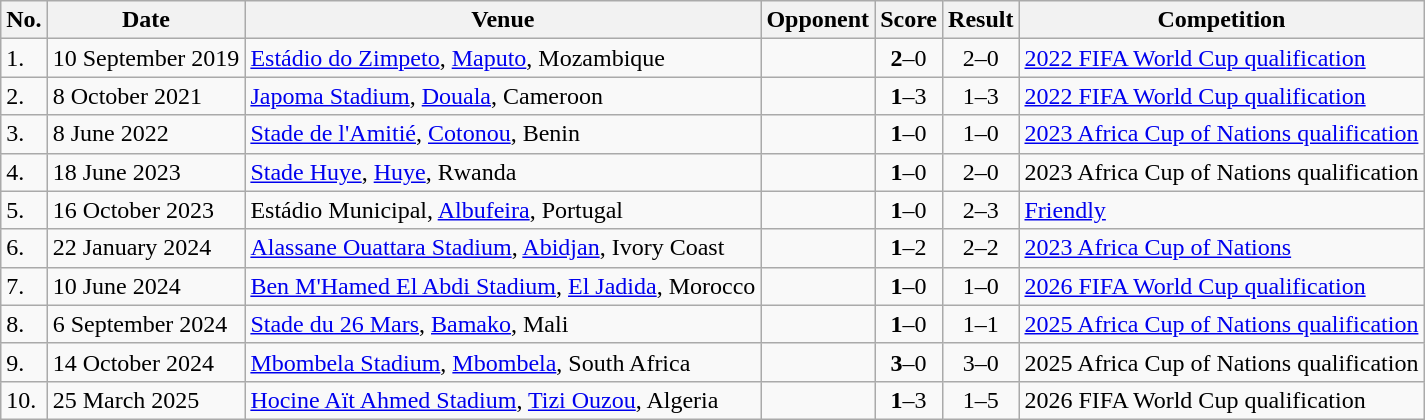<table class="wikitable">
<tr>
<th>No.</th>
<th>Date</th>
<th>Venue</th>
<th>Opponent</th>
<th>Score</th>
<th>Result</th>
<th>Competition</th>
</tr>
<tr>
<td>1.</td>
<td>10 September 2019</td>
<td><a href='#'>Estádio do Zimpeto</a>, <a href='#'>Maputo</a>, Mozambique</td>
<td></td>
<td align=center><strong>2</strong>–0</td>
<td align=center>2–0</td>
<td><a href='#'>2022 FIFA World Cup qualification</a></td>
</tr>
<tr>
<td>2.</td>
<td>8 October 2021</td>
<td><a href='#'>Japoma Stadium</a>, <a href='#'>Douala</a>, Cameroon</td>
<td></td>
<td align=center><strong>1</strong>–3</td>
<td align=center>1–3</td>
<td><a href='#'>2022 FIFA World Cup qualification</a></td>
</tr>
<tr>
<td>3.</td>
<td>8 June 2022</td>
<td><a href='#'>Stade de l'Amitié</a>, <a href='#'>Cotonou</a>, Benin</td>
<td></td>
<td align=center><strong>1</strong>–0</td>
<td align=center>1–0</td>
<td><a href='#'>2023 Africa Cup of Nations qualification</a></td>
</tr>
<tr>
<td>4.</td>
<td>18 June 2023</td>
<td><a href='#'>Stade Huye</a>, <a href='#'>Huye</a>, Rwanda</td>
<td></td>
<td align=center><strong>1</strong>–0</td>
<td align=center>2–0</td>
<td>2023 Africa Cup of Nations qualification</td>
</tr>
<tr>
<td>5.</td>
<td>16 October 2023</td>
<td>Estádio Municipal, <a href='#'>Albufeira</a>, Portugal</td>
<td></td>
<td align=center><strong>1</strong>–0</td>
<td align=center>2–3</td>
<td><a href='#'>Friendly</a></td>
</tr>
<tr>
<td>6.</td>
<td>22 January 2024</td>
<td><a href='#'>Alassane Ouattara Stadium</a>, <a href='#'>Abidjan</a>, Ivory Coast</td>
<td></td>
<td align=center><strong>1</strong>–2</td>
<td align=center>2–2</td>
<td><a href='#'>2023 Africa Cup of Nations</a></td>
</tr>
<tr>
<td>7.</td>
<td>10 June 2024</td>
<td><a href='#'>Ben M'Hamed El Abdi Stadium</a>, <a href='#'>El Jadida</a>, Morocco</td>
<td></td>
<td align=center><strong>1</strong>–0</td>
<td align=center>1–0</td>
<td><a href='#'>2026 FIFA World Cup qualification</a></td>
</tr>
<tr>
<td>8.</td>
<td>6 September 2024</td>
<td><a href='#'>Stade du 26 Mars</a>, <a href='#'>Bamako</a>, Mali</td>
<td></td>
<td align=center><strong>1</strong>–0</td>
<td align=center>1–1</td>
<td><a href='#'>2025 Africa Cup of Nations qualification</a></td>
</tr>
<tr>
<td>9.</td>
<td>14 October 2024</td>
<td><a href='#'>Mbombela Stadium</a>, <a href='#'>Mbombela</a>, South Africa</td>
<td></td>
<td align=center><strong>3</strong>–0</td>
<td align=center>3–0</td>
<td>2025 Africa Cup of Nations qualification</td>
</tr>
<tr>
<td>10.</td>
<td>25 March 2025</td>
<td><a href='#'>Hocine Aït Ahmed Stadium</a>, <a href='#'>Tizi Ouzou</a>, Algeria</td>
<td></td>
<td align=center><strong>1</strong>–3</td>
<td align=center>1–5</td>
<td>2026 FIFA World Cup qualification</td>
</tr>
</table>
